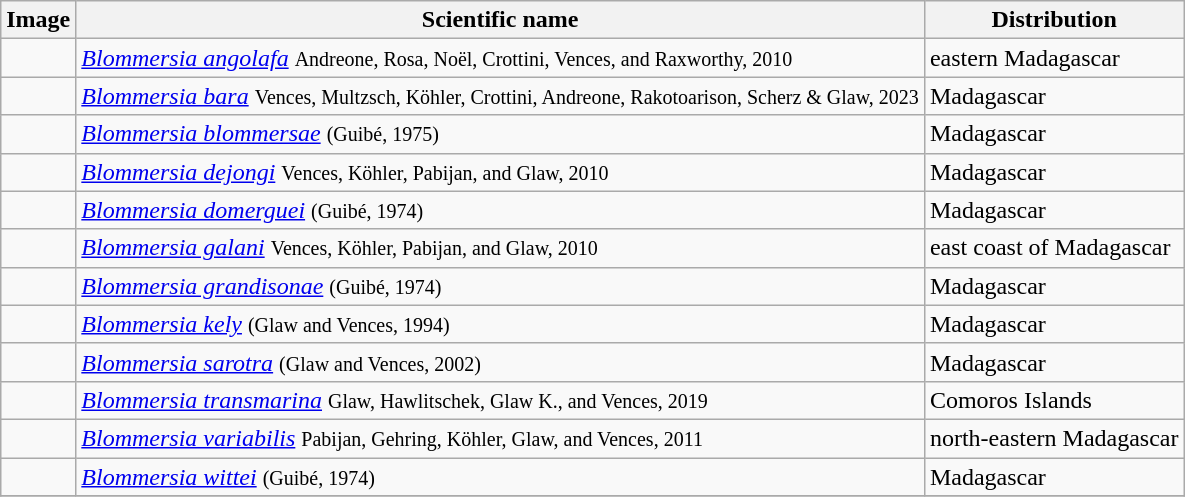<table class="wikitable">
<tr>
<th>Image</th>
<th>Scientific name</th>
<th>Distribution</th>
</tr>
<tr>
<td></td>
<td><em><a href='#'>Blommersia angolafa</a></em> <small>Andreone, Rosa, Noël, Crottini, Vences, and Raxworthy, 2010</small></td>
<td>eastern Madagascar</td>
</tr>
<tr>
<td></td>
<td><em><a href='#'>Blommersia bara</a></em> <small>Vences, Multzsch, Köhler, Crottini, Andreone, Rakotoarison, Scherz & Glaw, 2023</small></td>
<td>Madagascar</td>
</tr>
<tr>
<td></td>
<td><em><a href='#'>Blommersia blommersae</a></em> <small>(Guibé, 1975)</small></td>
<td>Madagascar</td>
</tr>
<tr>
<td></td>
<td><em><a href='#'>Blommersia dejongi</a></em> <small>Vences, Köhler, Pabijan, and Glaw, 2010</small></td>
<td>Madagascar</td>
</tr>
<tr>
<td></td>
<td><em><a href='#'>Blommersia domerguei</a></em> <small>(Guibé, 1974)</small></td>
<td>Madagascar</td>
</tr>
<tr>
<td></td>
<td><em><a href='#'>Blommersia galani</a></em> <small>Vences, Köhler, Pabijan, and Glaw, 2010</small></td>
<td>east coast of Madagascar</td>
</tr>
<tr>
<td></td>
<td><em><a href='#'>Blommersia grandisonae</a></em> <small>(Guibé, 1974)</small></td>
<td>Madagascar</td>
</tr>
<tr>
<td></td>
<td><em><a href='#'>Blommersia kely</a></em> <small>(Glaw and Vences, 1994)</small></td>
<td>Madagascar</td>
</tr>
<tr>
<td></td>
<td><em><a href='#'>Blommersia sarotra</a></em> <small>(Glaw and Vences, 2002)</small></td>
<td>Madagascar</td>
</tr>
<tr>
<td></td>
<td><em><a href='#'>Blommersia transmarina</a></em> <small>Glaw, Hawlitschek, Glaw K., and Vences, 2019</small></td>
<td>Comoros Islands</td>
</tr>
<tr>
<td></td>
<td><em><a href='#'>Blommersia variabilis</a></em> <small>Pabijan, Gehring, Köhler, Glaw, and Vences, 2011</small></td>
<td>north-eastern Madagascar</td>
</tr>
<tr>
<td></td>
<td><em><a href='#'>Blommersia wittei</a></em> <small>(Guibé, 1974)</small></td>
<td>Madagascar</td>
</tr>
<tr>
</tr>
</table>
